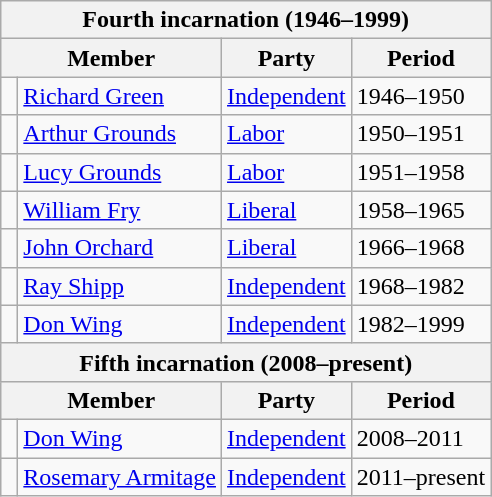<table class="wikitable">
<tr>
<th colspan="4">Fourth incarnation (1946–1999)</th>
</tr>
<tr>
<th colspan="2">Member</th>
<th>Party</th>
<th>Period</th>
</tr>
<tr>
<td> </td>
<td><a href='#'>Richard Green</a></td>
<td><a href='#'>Independent</a></td>
<td>1946–1950</td>
</tr>
<tr>
<td> </td>
<td><a href='#'>Arthur Grounds</a></td>
<td><a href='#'>Labor</a></td>
<td>1950–1951</td>
</tr>
<tr>
<td> </td>
<td><a href='#'>Lucy Grounds</a></td>
<td><a href='#'>Labor</a></td>
<td>1951–1958</td>
</tr>
<tr>
<td> </td>
<td><a href='#'>William Fry</a></td>
<td><a href='#'>Liberal</a></td>
<td>1958–1965</td>
</tr>
<tr>
<td> </td>
<td><a href='#'>John Orchard</a></td>
<td><a href='#'>Liberal</a></td>
<td>1966–1968</td>
</tr>
<tr>
<td> </td>
<td><a href='#'>Ray Shipp</a></td>
<td><a href='#'>Independent</a></td>
<td>1968–1982</td>
</tr>
<tr>
<td> </td>
<td><a href='#'>Don Wing</a></td>
<td><a href='#'>Independent</a></td>
<td>1982–1999</td>
</tr>
<tr>
<th colspan="4">Fifth incarnation (2008–present)</th>
</tr>
<tr>
<th colspan="2">Member</th>
<th>Party</th>
<th>Period</th>
</tr>
<tr>
<td> </td>
<td><a href='#'>Don Wing</a></td>
<td><a href='#'>Independent</a></td>
<td>2008–2011</td>
</tr>
<tr>
<td> </td>
<td><a href='#'>Rosemary Armitage</a></td>
<td><a href='#'>Independent</a></td>
<td>2011–present</td>
</tr>
</table>
